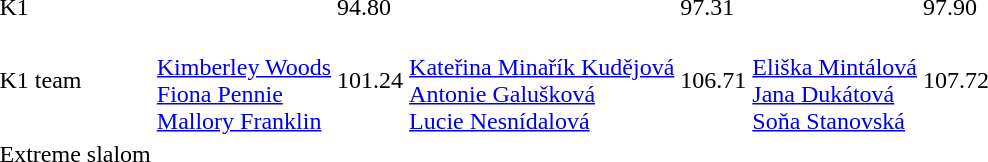<table>
<tr>
<td>K1<br></td>
<td></td>
<td>94.80</td>
<td></td>
<td>97.31</td>
<td></td>
<td>97.90</td>
</tr>
<tr>
<td>K1 team<br></td>
<td><br><a href='#'>Kimberley Woods</a><br><a href='#'>Fiona Pennie</a><br><a href='#'>Mallory Franklin</a></td>
<td>101.24</td>
<td><br><a href='#'>Kateřina Minařík Kudějová</a><br><a href='#'>Antonie Galušková</a><br><a href='#'>Lucie Nesnídalová</a></td>
<td>106.71</td>
<td><br><a href='#'>Eliška Mintálová</a><br><a href='#'>Jana Dukátová</a><br><a href='#'>Soňa Stanovská</a></td>
<td>107.72</td>
</tr>
<tr>
<td>Extreme slalom<br></td>
<td></td>
<td></td>
<td></td>
<td></td>
<td></td>
<td></td>
</tr>
</table>
